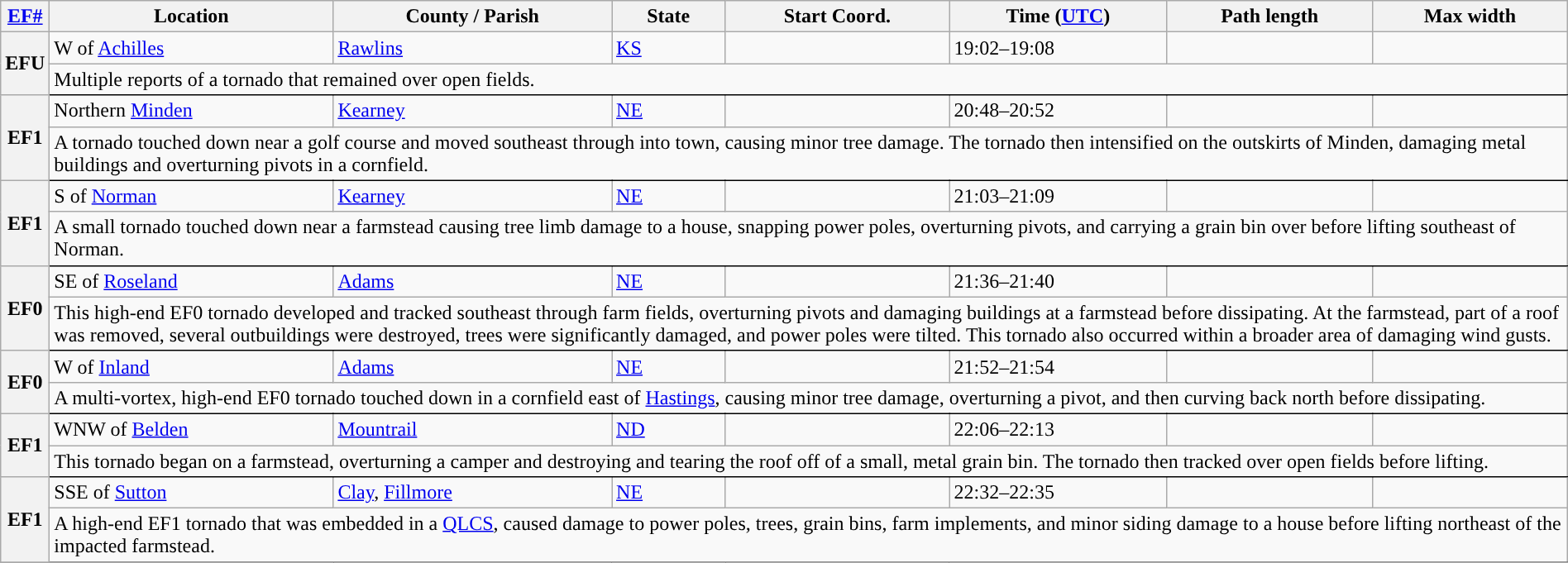<table class="wikitable sortable" style="width:100%;">
<tr>
<th scope="col" width="2%" align="center"><a href='#'>EF#</a></th>
<th scope="col" align="center" class="unsortable">Location</th>
<th scope="col" align="center" class="unsortable">County / Parish</th>
<th scope="col" align="center">State</th>
<th scope="col" align="center">Start Coord.</th>
<th scope="col" align="center">Time (<a href='#'>UTC</a>)</th>
<th scope="col" align="center">Path length</th>
<th scope="col" align="center">Max width</th>
</tr>
<tr>
<th scope="row" rowspan="2" style="background-color:#">EFU</th>
<td>W of <a href='#'>Achilles</a></td>
<td><a href='#'>Rawlins</a></td>
<td><a href='#'>KS</a></td>
<td></td>
<td>19:02–19:08</td>
<td></td>
<td></td>
</tr>
<tr class="expand-child">
<td colspan="8" style=" border-bottom: 1px solid black;">Multiple reports of a tornado that remained over open fields.</td>
</tr>
<tr>
<th scope="row" rowspan="2" style="background-color:#">EF1</th>
<td>Northern <a href='#'>Minden</a></td>
<td><a href='#'>Kearney</a></td>
<td><a href='#'>NE</a></td>
<td></td>
<td>20:48–20:52</td>
<td></td>
<td></td>
</tr>
<tr class="expand-child">
<td colspan="8" style=" border-bottom: 1px solid black;">A tornado touched down near a golf course and moved southeast through into town, causing minor tree damage. The tornado then intensified on the outskirts of Minden, damaging metal buildings and overturning pivots in a cornfield.</td>
</tr>
<tr>
<th scope="row" rowspan="2" style="background-color:#">EF1</th>
<td>S of <a href='#'>Norman</a></td>
<td><a href='#'>Kearney</a></td>
<td><a href='#'>NE</a></td>
<td></td>
<td>21:03–21:09</td>
<td></td>
<td></td>
</tr>
<tr class="expand-child">
<td colspan="8" style=" border-bottom: 1px solid black;">A small tornado touched down near a farmstead causing tree limb damage to a house, snapping power poles, overturning pivots, and carrying a grain bin over  before lifting southeast of Norman.</td>
</tr>
<tr>
<th scope="row" rowspan="2" style="background-color:#">EF0</th>
<td>SE of <a href='#'>Roseland</a></td>
<td><a href='#'>Adams</a></td>
<td><a href='#'>NE</a></td>
<td></td>
<td>21:36–21:40</td>
<td></td>
<td></td>
</tr>
<tr class="expand-child">
<td colspan="8" style=" border-bottom: 1px solid black;">This high-end EF0 tornado developed and tracked southeast through farm fields, overturning pivots and damaging buildings at a farmstead before dissipating. At the farmstead, part of a roof was removed, several outbuildings were destroyed, trees were significantly damaged, and power poles were tilted. This tornado also occurred within a broader area of damaging wind gusts.</td>
</tr>
<tr>
<th scope="row" rowspan="2" style="background-color:#">EF0</th>
<td>W of <a href='#'>Inland</a></td>
<td><a href='#'>Adams</a></td>
<td><a href='#'>NE</a></td>
<td></td>
<td>21:52–21:54</td>
<td></td>
<td></td>
</tr>
<tr class="expand-child">
<td colspan="8" style=" border-bottom: 1px solid black;">A multi-vortex, high-end EF0 tornado touched down in a cornfield east of <a href='#'>Hastings</a>, causing minor tree damage, overturning a pivot, and then curving back north before dissipating.</td>
</tr>
<tr>
<th scope="row" rowspan="2" style="background-color:#">EF1</th>
<td>WNW of <a href='#'>Belden</a></td>
<td><a href='#'>Mountrail</a></td>
<td><a href='#'>ND</a></td>
<td></td>
<td>22:06–22:13</td>
<td></td>
<td></td>
</tr>
<tr class="expand-child">
<td colspan="8" style=" border-bottom: 1px solid black;">This tornado began on a farmstead, overturning a camper and destroying and tearing the roof off of a small, metal grain bin. The tornado then tracked over open fields before lifting.</td>
</tr>
<tr>
<th scope="row" rowspan="2" style="background-color:#">EF1</th>
<td>SSE of <a href='#'>Sutton</a></td>
<td><a href='#'>Clay</a>, <a href='#'>Fillmore</a></td>
<td><a href='#'>NE</a></td>
<td></td>
<td>22:32–22:35</td>
<td></td>
<td></td>
</tr>
<tr class="expand-child">
<td colspan="8" style=" border-bottom: 1px solid black;">A high-end EF1 tornado that was embedded in a <a href='#'>QLCS</a>, caused damage to power poles, trees, grain bins, farm implements, and minor siding damage to a house before lifting northeast of the impacted farmstead.</td>
</tr>
<tr>
</tr>
</table>
